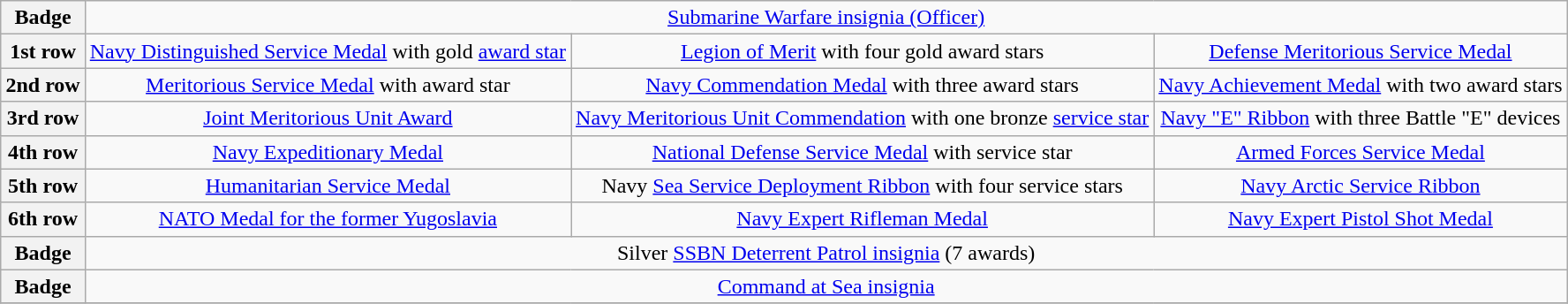<table class="wikitable" style="margin:1em auto; text-align:center;">
<tr>
<th>Badge</th>
<td style="text-align: center" colspan=3><a href='#'>Submarine Warfare insignia (Officer)</a></td>
</tr>
<tr>
<th>1st row</th>
<td style="text-align: center"><a href='#'>Navy Distinguished Service Medal</a> with gold <a href='#'>award star</a></td>
<td style="text-align: center"><a href='#'>Legion of Merit</a> with four gold award stars</td>
<td style="text-align: center"><a href='#'>Defense Meritorious Service Medal</a></td>
</tr>
<tr>
<th>2nd row</th>
<td style="text-align: center"><a href='#'>Meritorious Service Medal</a> with award star</td>
<td style="text-align: center"><a href='#'>Navy Commendation Medal</a> with three award stars</td>
<td style="text-align: center"><a href='#'>Navy Achievement Medal</a> with two award stars</td>
</tr>
<tr>
<th>3rd row</th>
<td style="text-align: center"><a href='#'>Joint Meritorious Unit Award</a></td>
<td style="text-align: center"><a href='#'>Navy Meritorious Unit Commendation</a> with one bronze <a href='#'>service star</a></td>
<td style="text-align: center"><a href='#'>Navy "E" Ribbon</a> with three Battle "E" devices</td>
</tr>
<tr>
<th>4th row</th>
<td style="text-align: center"><a href='#'>Navy Expeditionary Medal</a></td>
<td style="text-align: center"><a href='#'>National Defense Service Medal</a> with service star</td>
<td style="text-align: center"><a href='#'>Armed Forces Service Medal</a></td>
</tr>
<tr>
<th>5th row</th>
<td style="text-align: center"><a href='#'>Humanitarian Service Medal</a></td>
<td style="text-align: center">Navy <a href='#'>Sea Service Deployment Ribbon</a> with four service stars</td>
<td style="text-align: center"><a href='#'>Navy Arctic Service Ribbon</a></td>
</tr>
<tr>
<th>6th row</th>
<td style="text-align: center"><a href='#'>NATO Medal for the former Yugoslavia</a></td>
<td style="text-align: center"><a href='#'>Navy Expert Rifleman Medal</a></td>
<td style="text-align: center"><a href='#'>Navy Expert Pistol Shot Medal</a></td>
</tr>
<tr>
<th>Badge</th>
<td style="text-align: center" colspan="3">Silver <a href='#'>SSBN Deterrent Patrol insignia</a> (7 awards)</td>
</tr>
<tr>
<th>Badge</th>
<td style="text-align: center" colspan="3"><a href='#'>Command at Sea insignia</a></td>
</tr>
<tr>
</tr>
</table>
